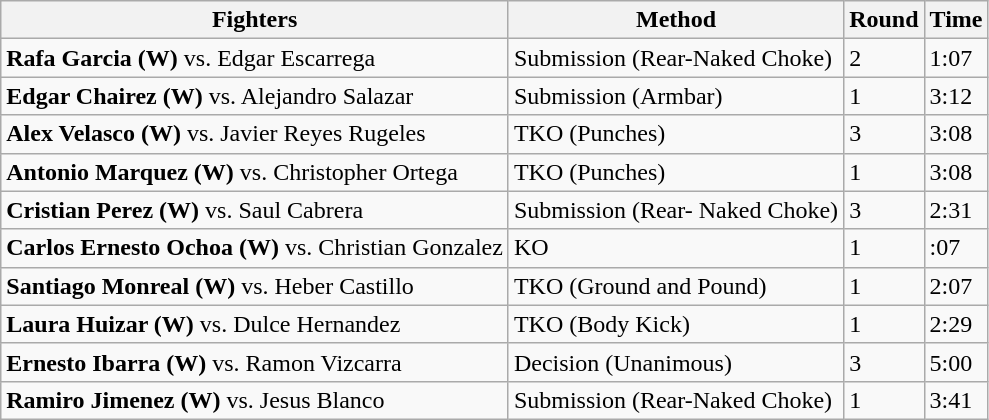<table class="wikitable">
<tr>
<th>Fighters</th>
<th>Method</th>
<th>Round</th>
<th>Time</th>
</tr>
<tr>
<td><strong>Rafa Garcia (W)</strong> vs. Edgar Escarrega</td>
<td>Submission (Rear-Naked Choke)</td>
<td>2</td>
<td>1:07</td>
</tr>
<tr>
<td><strong>Edgar Chairez (W)</strong> vs. Alejandro Salazar</td>
<td>Submission (Armbar)</td>
<td>1</td>
<td>3:12</td>
</tr>
<tr>
<td><strong>Alex Velasco (W)</strong> vs. Javier Reyes Rugeles</td>
<td>TKO (Punches)</td>
<td>3</td>
<td>3:08</td>
</tr>
<tr>
<td><strong>Antonio Marquez (W)</strong> vs. Christopher Ortega</td>
<td>TKO (Punches)</td>
<td>1</td>
<td>3:08</td>
</tr>
<tr>
<td><strong>Cristian Perez (W)</strong> vs. Saul Cabrera</td>
<td>Submission (Rear- Naked Choke)</td>
<td>3</td>
<td>2:31</td>
</tr>
<tr>
<td><strong>Carlos Ernesto Ochoa (W)</strong> vs. Christian Gonzalez</td>
<td>KO</td>
<td>1</td>
<td>:07</td>
</tr>
<tr>
<td><strong>Santiago Monreal (W)</strong> vs. Heber Castillo</td>
<td>TKO (Ground and Pound)</td>
<td>1</td>
<td>2:07</td>
</tr>
<tr>
<td><strong>Laura Huizar (W)</strong> vs. Dulce Hernandez</td>
<td>TKO (Body Kick)</td>
<td>1</td>
<td>2:29</td>
</tr>
<tr>
<td><strong>Ernesto Ibarra (W)</strong> vs. Ramon Vizcarra</td>
<td>Decision (Unanimous)</td>
<td>3</td>
<td>5:00</td>
</tr>
<tr>
<td><strong>Ramiro Jimenez (W)</strong> vs. Jesus Blanco</td>
<td>Submission (Rear-Naked Choke)</td>
<td>1</td>
<td>3:41</td>
</tr>
</table>
